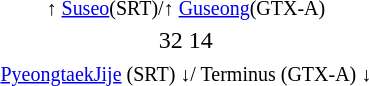<table style="text-align:center; margin-left:1.5em;">
<tr>
<td><small>↑ <a href='#'>Suseo</a>(SRT)/↑ <a href='#'>Guseong</a>(GTX-A)</small></td>
</tr>
<tr>
<td> <span></span><span>3</span><span>2</span>     <span>1</span><span>4</span><span></span> </td>
</tr>
<tr>
<td><small><a href='#'>PyeongtaekJije</a> (SRT) ↓/ Terminus (GTX-A) ↓</small></td>
</tr>
</table>
